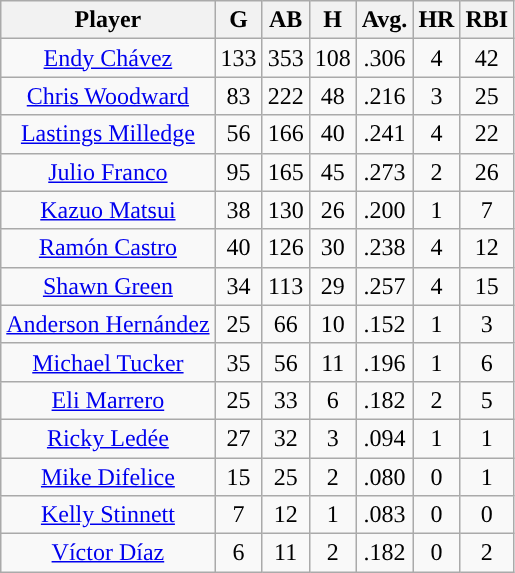<table class="wikitable sortable">
<tr>
<th>Player</th>
<th>G</th>
<th>AB</th>
<th>H</th>
<th>Avg.</th>
<th>HR</th>
<th>RBI</th>
</tr>
<tr align="center">
<td><a href='#'>Endy Chávez</a></td>
<td>133</td>
<td>353</td>
<td>108</td>
<td>.306</td>
<td>4</td>
<td>42</td>
</tr>
<tr align="center">
<td><a href='#'>Chris Woodward</a></td>
<td>83</td>
<td>222</td>
<td>48</td>
<td>.216</td>
<td>3</td>
<td>25</td>
</tr>
<tr align="center">
<td><a href='#'>Lastings Milledge</a></td>
<td>56</td>
<td>166</td>
<td>40</td>
<td>.241</td>
<td>4</td>
<td>22</td>
</tr>
<tr align="center">
<td><a href='#'>Julio Franco</a></td>
<td>95</td>
<td>165</td>
<td>45</td>
<td>.273</td>
<td>2</td>
<td>26</td>
</tr>
<tr align="center">
<td><a href='#'>Kazuo Matsui</a></td>
<td>38</td>
<td>130</td>
<td>26</td>
<td>.200</td>
<td>1</td>
<td>7</td>
</tr>
<tr align="center">
<td><a href='#'>Ramón Castro</a></td>
<td>40</td>
<td>126</td>
<td>30</td>
<td>.238</td>
<td>4</td>
<td>12</td>
</tr>
<tr align="center">
<td><a href='#'>Shawn Green</a></td>
<td>34</td>
<td>113</td>
<td>29</td>
<td>.257</td>
<td>4</td>
<td>15</td>
</tr>
<tr align="center">
<td><a href='#'>Anderson Hernández</a></td>
<td>25</td>
<td>66</td>
<td>10</td>
<td>.152</td>
<td>1</td>
<td>3</td>
</tr>
<tr align=center>
<td><a href='#'>Michael Tucker</a></td>
<td>35</td>
<td>56</td>
<td>11</td>
<td>.196</td>
<td>1</td>
<td>6</td>
</tr>
<tr align="center">
<td><a href='#'>Eli Marrero</a></td>
<td>25</td>
<td>33</td>
<td>6</td>
<td>.182</td>
<td>2</td>
<td>5</td>
</tr>
<tr align="center">
<td><a href='#'>Ricky Ledée</a></td>
<td>27</td>
<td>32</td>
<td>3</td>
<td>.094</td>
<td>1</td>
<td>1</td>
</tr>
<tr align="center">
<td><a href='#'>Mike Difelice</a></td>
<td>15</td>
<td>25</td>
<td>2</td>
<td>.080</td>
<td>0</td>
<td>1</td>
</tr>
<tr align="center">
<td><a href='#'>Kelly Stinnett</a></td>
<td>7</td>
<td>12</td>
<td>1</td>
<td>.083</td>
<td>0</td>
<td>0</td>
</tr>
<tr align="center">
<td><a href='#'>Víctor Díaz</a></td>
<td>6</td>
<td>11</td>
<td>2</td>
<td>.182</td>
<td>0</td>
<td>2</td>
</tr>
</table>
